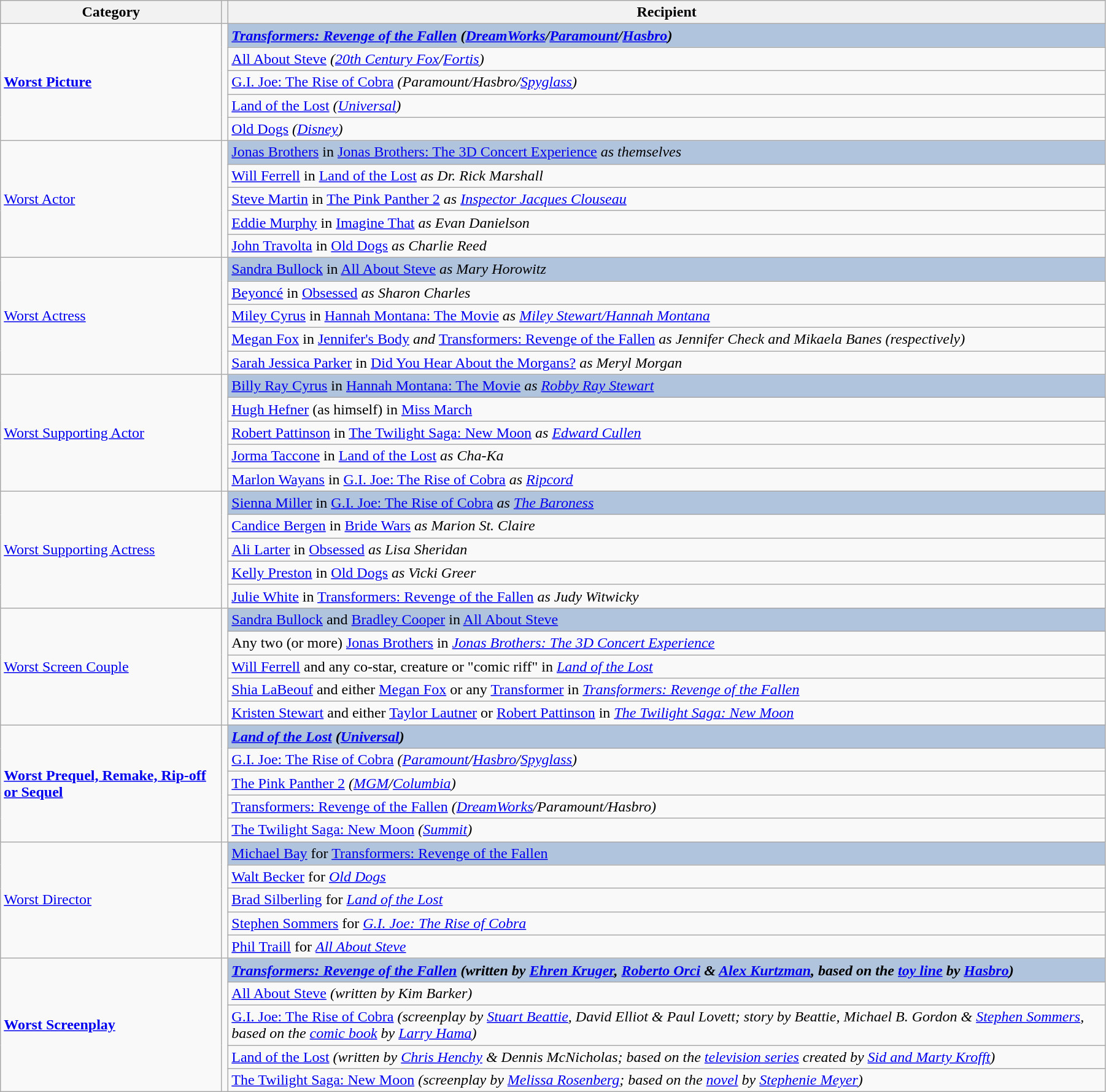<table class="wikitable" width="95%" align="centre">
<tr>
<th>Category</th>
<th></th>
<th>Recipient</th>
</tr>
<tr>
<td rowspan=5><strong><a href='#'>Worst Picture</a></strong></td>
<td rowspan=5></td>
<td style="background:#B0C4DE"><strong><em><a href='#'>Transformers: Revenge of the Fallen</a><em> (<a href='#'>DreamWorks</a>/<a href='#'>Paramount</a>/<a href='#'>Hasbro</a>)<strong></td>
</tr>
<tr>
<td></em><a href='#'>All About Steve</a><em> (<a href='#'>20th Century Fox</a>/<a href='#'>Fortis</a>)</td>
</tr>
<tr>
<td></em><a href='#'>G.I. Joe: The Rise of Cobra</a><em> (Paramount/Hasbro/<a href='#'>Spyglass</a>)</td>
</tr>
<tr>
<td></em><a href='#'>Land of the Lost</a><em> (<a href='#'>Universal</a>)</td>
</tr>
<tr>
<td></em><a href='#'>Old Dogs</a><em> (<a href='#'>Disney</a>)</td>
</tr>
<tr>
<td rowspan=5></strong><a href='#'>Worst Actor</a><strong></td>
<td rowspan=5></td>
<td style="background:#B0C4DE"></strong><a href='#'>Jonas Brothers</a> in </em><a href='#'>Jonas Brothers: The 3D Concert Experience</a><em> as themselves<strong></td>
</tr>
<tr>
<td><a href='#'>Will Ferrell</a> in </em><a href='#'>Land of the Lost</a><em> as Dr. Rick Marshall</td>
</tr>
<tr>
<td><a href='#'>Steve Martin</a> in </em><a href='#'>The Pink Panther 2</a><em> as <a href='#'>Inspector Jacques Clouseau</a></td>
</tr>
<tr>
<td><a href='#'>Eddie Murphy</a> in </em><a href='#'>Imagine That</a><em> as Evan Danielson</td>
</tr>
<tr>
<td><a href='#'>John Travolta</a> in </em><a href='#'>Old Dogs</a><em> as Charlie Reed</td>
</tr>
<tr>
<td rowspan=5></strong><a href='#'>Worst Actress</a><strong></td>
<td rowspan=5></td>
<td style="background:#B0C4DE"></strong><a href='#'>Sandra Bullock</a> in </em><a href='#'>All About Steve</a><em> as Mary Horowitz<strong></td>
</tr>
<tr>
<td><a href='#'>Beyoncé</a> in </em><a href='#'>Obsessed</a><em> as Sharon Charles</td>
</tr>
<tr>
<td><a href='#'>Miley Cyrus</a> in </em><a href='#'>Hannah Montana: The Movie</a><em> as <a href='#'>Miley Stewart/Hannah Montana</a></td>
</tr>
<tr>
<td><a href='#'>Megan Fox</a> in </em><a href='#'>Jennifer's Body</a><em> and </em><a href='#'>Transformers: Revenge of the Fallen</a><em> as Jennifer Check and Mikaela Banes (respectively)</td>
</tr>
<tr>
<td><a href='#'>Sarah Jessica Parker</a> in </em><a href='#'>Did You Hear About the Morgans?</a><em> as Meryl Morgan</td>
</tr>
<tr>
<td rowspan=5></strong><a href='#'>Worst Supporting Actor</a><strong></td>
<td rowspan=5></td>
<td style="background:#B0C4DE"></strong><a href='#'>Billy Ray Cyrus</a> in </em><a href='#'>Hannah Montana: The Movie</a><em> as <a href='#'>Robby Ray Stewart</a><strong></td>
</tr>
<tr>
<td><a href='#'>Hugh Hefner</a> (as himself) in </em><a href='#'>Miss March</a><em></td>
</tr>
<tr>
<td><a href='#'>Robert Pattinson</a> in </em><a href='#'>The Twilight Saga: New Moon</a><em> as <a href='#'>Edward Cullen</a></td>
</tr>
<tr>
<td><a href='#'>Jorma Taccone</a> in </em><a href='#'>Land of the Lost</a><em> as Cha-Ka</td>
</tr>
<tr>
<td><a href='#'>Marlon Wayans</a> in </em><a href='#'>G.I. Joe: The Rise of Cobra</a><em> as <a href='#'>Ripcord</a></td>
</tr>
<tr>
<td rowspan=5></strong><a href='#'>Worst Supporting Actress</a><strong></td>
<td rowspan=5></td>
<td style="background:#B0C4DE"></strong><a href='#'>Sienna Miller</a> in </em><a href='#'>G.I. Joe: The Rise of Cobra</a><em> as <a href='#'>The Baroness</a><strong></td>
</tr>
<tr>
<td><a href='#'>Candice Bergen</a> in </em><a href='#'>Bride Wars</a><em> as Marion St. Claire</td>
</tr>
<tr>
<td><a href='#'>Ali Larter</a> in </em><a href='#'>Obsessed</a><em> as Lisa Sheridan</td>
</tr>
<tr>
<td><a href='#'>Kelly Preston</a> in </em><a href='#'>Old Dogs</a><em> as Vicki Greer</td>
</tr>
<tr>
<td><a href='#'>Julie White</a> in </em><a href='#'>Transformers: Revenge of the Fallen</a><em> as Judy Witwicky</td>
</tr>
<tr>
<td rowspan=5></strong><a href='#'>Worst Screen Couple</a><strong></td>
<td rowspan=5><br></td>
<td style="background:#B0C4DE"></strong><a href='#'>Sandra Bullock</a> and <a href='#'>Bradley Cooper</a> in </em><a href='#'>All About Steve</a></em></strong></td>
</tr>
<tr>
<td>Any two (or more) <a href='#'>Jonas Brothers</a> in <em><a href='#'>Jonas Brothers: The 3D Concert Experience</a></em></td>
</tr>
<tr>
<td><a href='#'>Will Ferrell</a> and any co-star, creature or "comic riff" in <em><a href='#'>Land of the Lost</a></em></td>
</tr>
<tr>
<td><a href='#'>Shia LaBeouf</a> and either <a href='#'>Megan Fox</a> or any <a href='#'>Transformer</a> in <em><a href='#'>Transformers: Revenge of the Fallen</a></em></td>
</tr>
<tr>
<td><a href='#'>Kristen Stewart</a> and either <a href='#'>Taylor Lautner</a> or <a href='#'>Robert Pattinson</a> in <em><a href='#'>The Twilight Saga: New Moon</a></em></td>
</tr>
<tr>
<td rowspan=5><strong><a href='#'>Worst Prequel, Remake, Rip-off or Sequel</a></strong></td>
<td rowspan=5></td>
<td style="background:#B0C4DE"><strong><em><a href='#'>Land of the Lost</a><em> (<a href='#'>Universal</a>)<strong></td>
</tr>
<tr>
<td></em><a href='#'>G.I. Joe: The Rise of Cobra</a><em> (<a href='#'>Paramount</a>/<a href='#'>Hasbro</a>/<a href='#'>Spyglass</a>)</td>
</tr>
<tr>
<td></em><a href='#'>The Pink Panther 2</a><em> (<a href='#'>MGM</a>/<a href='#'>Columbia</a>)</td>
</tr>
<tr>
<td></em><a href='#'>Transformers: Revenge of the Fallen</a><em> (<a href='#'>DreamWorks</a>/Paramount/Hasbro)</td>
</tr>
<tr>
<td></em><a href='#'>The Twilight Saga: New Moon</a><em> (<a href='#'>Summit</a>)</td>
</tr>
<tr>
<td rowspan=5></strong><a href='#'>Worst Director</a><strong></td>
<td rowspan=5></td>
<td style="background:#B0C4DE"></strong><a href='#'>Michael Bay</a> for </em><a href='#'>Transformers: Revenge of the Fallen</a></em></strong></td>
</tr>
<tr>
<td><a href='#'>Walt Becker</a> for <em><a href='#'>Old Dogs</a></em></td>
</tr>
<tr>
<td><a href='#'>Brad Silberling</a> for <em><a href='#'>Land of the Lost</a></em></td>
</tr>
<tr>
<td><a href='#'>Stephen Sommers</a> for <em><a href='#'>G.I. Joe: The Rise of Cobra</a></em></td>
</tr>
<tr>
<td><a href='#'>Phil Traill</a> for <em><a href='#'>All About Steve</a></em></td>
</tr>
<tr>
<td rowspan=5><strong><a href='#'>Worst Screenplay</a></strong></td>
<td rowspan=5><br></td>
<td style="background:#B0C4DE"><strong><em><a href='#'>Transformers: Revenge of the Fallen</a><em> (written by <a href='#'>Ehren Kruger</a>, <a href='#'>Roberto Orci</a> & <a href='#'>Alex Kurtzman</a>, based on the <a href='#'>toy line</a> by <a href='#'>Hasbro</a>)<strong></td>
</tr>
<tr>
<td></em><a href='#'>All About Steve</a><em> (written by Kim Barker)</td>
</tr>
<tr>
<td></em><a href='#'>G.I. Joe: The Rise of Cobra</a><em> (screenplay by <a href='#'>Stuart Beattie</a>, David Elliot & Paul Lovett; story by Beattie, Michael B. Gordon & <a href='#'>Stephen Sommers</a>, based on the <a href='#'>comic book</a> by <a href='#'>Larry Hama</a>)</td>
</tr>
<tr>
<td></em><a href='#'>Land of the Lost</a><em> (written by <a href='#'>Chris Henchy</a> & Dennis McNicholas; based on the <a href='#'>television series</a> created by <a href='#'>Sid and Marty Krofft</a>)</td>
</tr>
<tr>
<td></em><a href='#'>The Twilight Saga: New Moon</a><em> (screenplay by <a href='#'>Melissa Rosenberg</a>; based on the <a href='#'>novel</a> by <a href='#'>Stephenie Meyer</a>)</td>
</tr>
</table>
